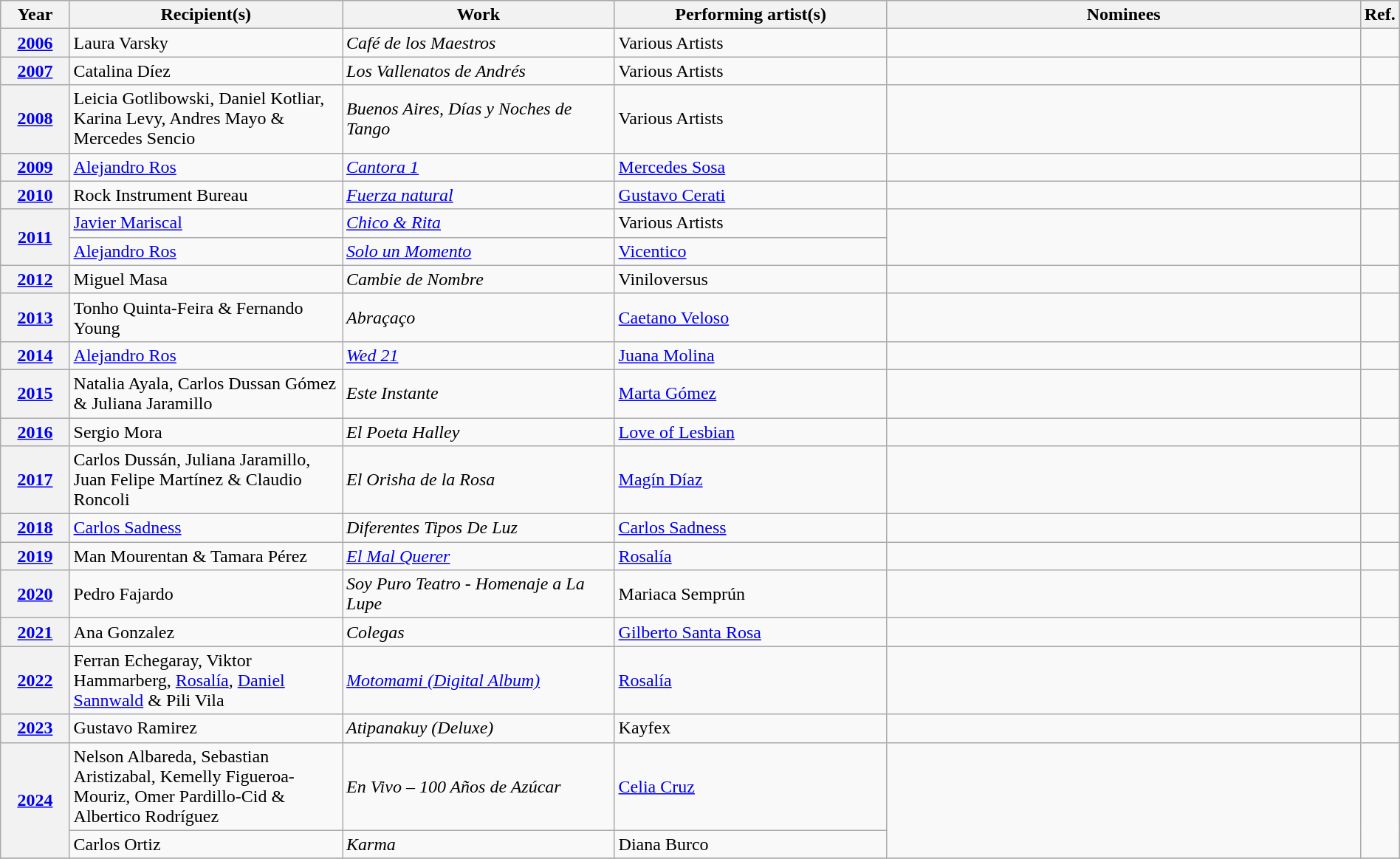<table class="wikitable" style="width:100%">
<tr bgcolor="#CCCCCC" align="center">
<th width="5%">Year</th>
<th width="20%">Recipient(s)</th>
<th width="20%">Work</th>
<th width="20%">Performing artist(s)</th>
<th width="45%">Nominees</th>
<th width="1%">Ref.</th>
</tr>
<tr>
<th><a href='#'>2006</a></th>
<td>Laura Varsky</td>
<td><em>Café de los Maestros</em></td>
<td>Various Artists</td>
<td></td>
<td></td>
</tr>
<tr>
<th><a href='#'>2007</a></th>
<td>Catalina Díez</td>
<td><em>Los Vallenatos de Andrés</em></td>
<td>Various Artists</td>
<td></td>
<td></td>
</tr>
<tr>
<th><a href='#'>2008</a></th>
<td>Leicia Gotlibowski, Daniel Kotliar, Karina Levy, Andres Mayo & Mercedes Sencio</td>
<td><em>Buenos Aires, Días y Noches de Tango</em></td>
<td>Various Artists</td>
<td></td>
<td></td>
</tr>
<tr>
<th><a href='#'>2009</a></th>
<td><a href='#'>Alejandro Ros</a></td>
<td><em><a href='#'>Cantora 1</a></em></td>
<td><a href='#'>Mercedes Sosa</a></td>
<td></td>
<td></td>
</tr>
<tr>
<th><a href='#'>2010</a></th>
<td>Rock Instrument Bureau</td>
<td><em><a href='#'>Fuerza natural</a></em></td>
<td><a href='#'>Gustavo Cerati</a></td>
<td></td>
<td></td>
</tr>
<tr>
<th rowspan="2"><a href='#'>2011</a></th>
<td><a href='#'>Javier Mariscal</a></td>
<td><em><a href='#'>Chico & Rita</a></em></td>
<td>Various Artists</td>
<td rowspan="2"></td>
<td rowspan="2"></td>
</tr>
<tr>
<td><a href='#'>Alejandro Ros</a></td>
<td><em><a href='#'>Solo un Momento</a></em></td>
<td><a href='#'>Vicentico</a></td>
</tr>
<tr>
<th><a href='#'>2012</a></th>
<td>Miguel Masa</td>
<td><em>Cambie de Nombre</em></td>
<td>Viniloversus</td>
<td></td>
</tr>
<tr>
<th><a href='#'>2013</a></th>
<td>Tonho Quinta-Feira & Fernando Young</td>
<td><em>Abraçaço</em></td>
<td><a href='#'>Caetano Veloso</a></td>
<td></td>
<td></td>
</tr>
<tr>
<th><a href='#'>2014</a></th>
<td><a href='#'>Alejandro Ros</a></td>
<td><em><a href='#'>Wed 21</a></em></td>
<td><a href='#'>Juana Molina</a></td>
<td></td>
<td></td>
</tr>
<tr>
<th><a href='#'>2015</a></th>
<td>Natalia Ayala, Carlos Dussan Gómez & Juliana Jaramillo</td>
<td><em>Este Instante</em></td>
<td><a href='#'>Marta Gómez</a></td>
<td></td>
<td></td>
</tr>
<tr>
<th><a href='#'>2016</a></th>
<td>Sergio Mora</td>
<td><em>El Poeta Halley</em></td>
<td><a href='#'>Love of Lesbian</a></td>
<td></td>
<td></td>
</tr>
<tr>
<th><a href='#'>2017</a></th>
<td>Carlos Dussán, Juliana Jaramillo, Juan Felipe Martínez & Claudio Roncoli</td>
<td><em>El Orisha de la Rosa</em></td>
<td><a href='#'>Magín Díaz</a></td>
<td></td>
<td></td>
</tr>
<tr>
<th><a href='#'>2018</a></th>
<td><a href='#'>Carlos Sadness</a></td>
<td><em>Diferentes Tipos De Luz</em></td>
<td><a href='#'>Carlos Sadness</a></td>
<td></td>
<td></td>
</tr>
<tr>
<th><a href='#'>2019</a></th>
<td>Man Mourentan & Tamara Pérez</td>
<td><em><a href='#'>El Mal Querer</a></em></td>
<td><a href='#'>Rosalía</a></td>
<td></td>
<td></td>
</tr>
<tr>
<th><a href='#'>2020</a></th>
<td>Pedro Fajardo</td>
<td><em>Soy Puro Teatro - Homenaje a La Lupe</em></td>
<td>Mariaca Semprún</td>
<td></td>
<td></td>
</tr>
<tr>
<th style="text-align:center;"><a href='#'>2021</a></th>
<td>Ana Gonzalez</td>
<td><em>Colegas</em></td>
<td><a href='#'>Gilberto Santa Rosa</a></td>
<td></td>
<td></td>
</tr>
<tr>
<th style="text-align:center;" scope="row"><a href='#'><strong>2022</strong></a></th>
<td>Ferran Echegaray, Viktor Hammarberg, <a href='#'>Rosalía</a>, <a href='#'>Daniel Sannwald</a> & Pili Vila</td>
<td><em><a href='#'>Motomami (Digital Album)</a></em></td>
<td><a href='#'>Rosalía</a></td>
<td></td>
<td style="text-align:center;"></td>
</tr>
<tr>
<th style="text-align:center;" scope="row"><a href='#'><strong>2023</strong></a></th>
<td>Gustavo Ramirez</td>
<td><em>Atipanakuy (Deluxe)</em></td>
<td>Kayfex</td>
<td></td>
<td style="text-align:center;"></td>
</tr>
<tr>
<th style="text-align:center;" scope="row" rowspan="2"><a href='#'><strong>2024</strong></a></th>
<td>Nelson Albareda, Sebastian Aristizabal, Kemelly Figueroa-Mouriz, Omer Pardillo-Cid & Albertico Rodríguez</td>
<td><em>En Vivo – 100 Años de Azúcar</em></td>
<td><a href='#'>Celia Cruz</a></td>
<td rowspan="2"></td>
<td align="center" rowspan="2"></td>
</tr>
<tr>
<td>Carlos Ortiz</td>
<td><em>Karma</em></td>
<td>Diana Burco</td>
</tr>
<tr>
</tr>
</table>
